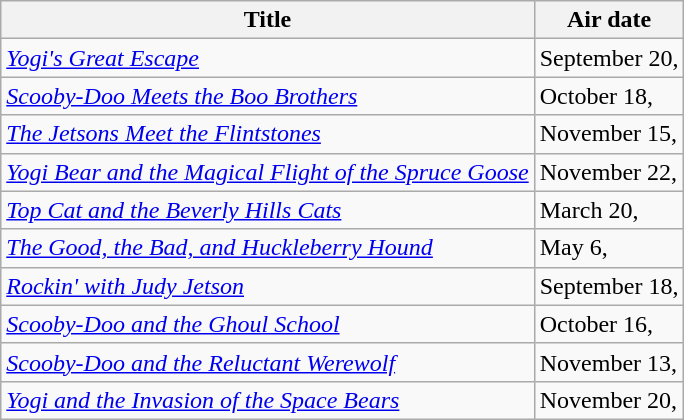<table class="wikitable sortable" style="clear:both">
<tr>
<th>Title</th>
<th>Air date</th>
</tr>
<tr>
<td><em><a href='#'>Yogi's Great Escape</a></em></td>
<td>September 20, </td>
</tr>
<tr>
<td><em><a href='#'>Scooby-Doo Meets the Boo Brothers</a></em></td>
<td>October 18, </td>
</tr>
<tr>
<td><em><a href='#'>The Jetsons Meet the Flintstones</a></em></td>
<td>November 15, </td>
</tr>
<tr>
<td><em><a href='#'>Yogi Bear and the Magical Flight of the Spruce Goose</a></em></td>
<td>November 22, </td>
</tr>
<tr>
<td><em><a href='#'>Top Cat and the Beverly Hills Cats</a></em></td>
<td>March 20, </td>
</tr>
<tr>
<td><em><a href='#'>The Good, the Bad, and Huckleberry Hound</a></em></td>
<td>May 6, </td>
</tr>
<tr>
<td><em><a href='#'>Rockin' with Judy Jetson</a></em></td>
<td>September 18, </td>
</tr>
<tr>
<td><em><a href='#'>Scooby-Doo and the Ghoul School</a></em></td>
<td>October 16, </td>
</tr>
<tr>
<td><em><a href='#'>Scooby-Doo and the Reluctant Werewolf</a></em></td>
<td>November 13, </td>
</tr>
<tr>
<td><em><a href='#'>Yogi and the Invasion of the Space Bears</a></em></td>
<td>November 20, </td>
</tr>
</table>
